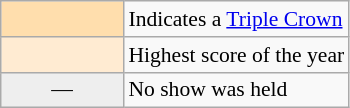<table class="wikitable" style="font-size:90%">
<tr>
<td width="75px" style="background:#FFDEAD"></td>
<td>Indicates a <a href='#'>Triple Crown</a></td>
</tr>
<tr>
<td width="75px" style="background:#FFEBD2"></td>
<td>Highest score of the year</td>
</tr>
<tr>
<td width="75px" style="background:#eee; text-align:center">—</td>
<td>No show was held</td>
</tr>
</table>
